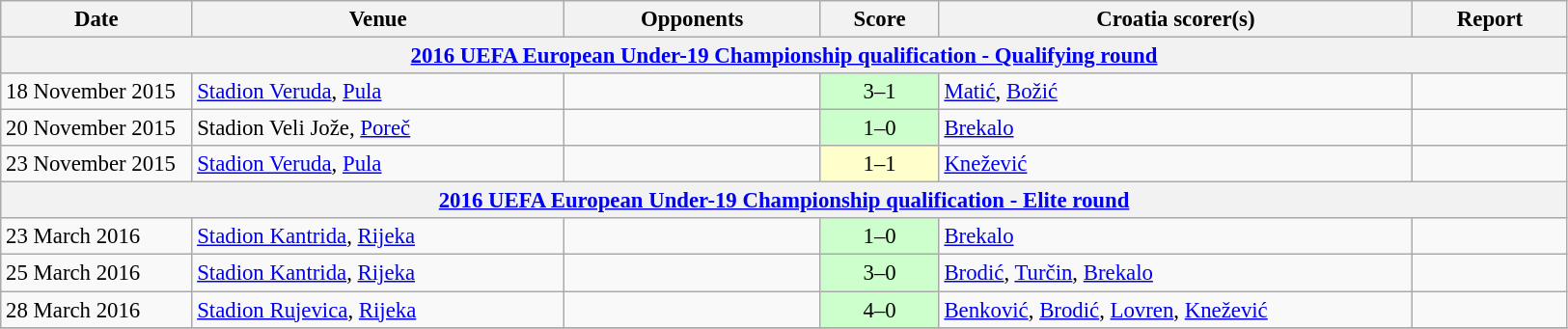<table class="wikitable" style="font-size:95%;">
<tr>
<th width=125>Date</th>
<th width=250>Venue</th>
<th width=170>Opponents</th>
<th width= 75>Score</th>
<th width=320>Croatia scorer(s)</th>
<th width=100>Report</th>
</tr>
<tr>
<th colspan=7><a href='#'>2016 UEFA European Under-19 Championship qualification - Qualifying round</a></th>
</tr>
<tr>
<td>18 November 2015</td>
<td><a href='#'>Stadion Veruda</a>, <a href='#'>Pula</a></td>
<td></td>
<td align=center bgcolor=#CCFFCC>3–1</td>
<td><a href='#'>Matić</a>, <a href='#'>Božić</a></td>
<td></td>
</tr>
<tr>
<td>20 November 2015</td>
<td>Stadion Veli Jože, <a href='#'>Poreč</a></td>
<td></td>
<td align=center bgcolor=#CCFFCC>1–0</td>
<td><a href='#'>Brekalo</a></td>
<td></td>
</tr>
<tr>
<td>23 November 2015</td>
<td><a href='#'>Stadion Veruda</a>, <a href='#'>Pula</a></td>
<td></td>
<td align=center bgcolor=#FFFFCC>1–1</td>
<td><a href='#'>Knežević</a></td>
<td></td>
</tr>
<tr>
<th colspan=7><a href='#'>2016 UEFA European Under-19 Championship qualification - Elite round</a></th>
</tr>
<tr>
<td>23 March 2016</td>
<td><a href='#'>Stadion Kantrida</a>, <a href='#'>Rijeka</a></td>
<td></td>
<td align=center bgcolor=#CCFFCC>1–0</td>
<td><a href='#'>Brekalo</a></td>
<td></td>
</tr>
<tr>
<td>25 March 2016</td>
<td><a href='#'>Stadion Kantrida</a>, <a href='#'>Rijeka</a></td>
<td></td>
<td align=center bgcolor=#CCFFCC>3–0</td>
<td><a href='#'>Brodić</a>, <a href='#'>Turčin</a>, <a href='#'>Brekalo</a></td>
<td></td>
</tr>
<tr>
<td>28 March 2016</td>
<td><a href='#'>Stadion Rujevica</a>, <a href='#'>Rijeka</a></td>
<td></td>
<td align=center bgcolor=#CCFFCC>4–0</td>
<td><a href='#'>Benković</a>, <a href='#'>Brodić</a>, <a href='#'>Lovren</a>, <a href='#'>Knežević</a></td>
<td></td>
</tr>
<tr>
</tr>
</table>
